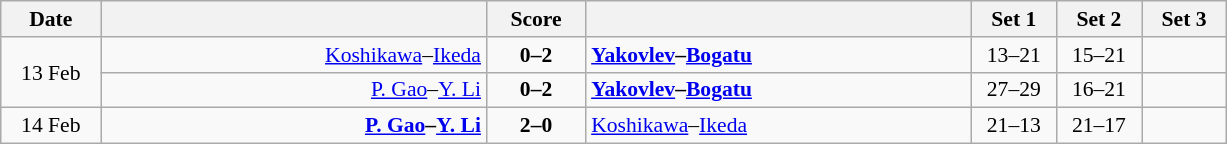<table class="wikitable" style="text-align: center; font-size:90% ">
<tr>
<th width="60">Date</th>
<th align="right" width="250"></th>
<th width="60">Score</th>
<th align="left" width="250"></th>
<th width="50">Set 1</th>
<th width="50">Set 2</th>
<th width="50">Set 3</th>
</tr>
<tr>
<td rowspan=2>13 Feb</td>
<td align=right><a href='#'>Koshikawa</a>–<a href='#'>Ikeda</a> </td>
<td align=center><strong>0–2</strong></td>
<td align=left><strong> <a href='#'>Yakovlev</a>–<a href='#'>Bogatu</a></strong></td>
<td>13–21</td>
<td>15–21</td>
<td></td>
</tr>
<tr>
<td align=right><a href='#'>P. Gao</a>–<a href='#'>Y. Li</a> </td>
<td align=center><strong>0–2</strong></td>
<td align=left><strong> <a href='#'>Yakovlev</a>–<a href='#'>Bogatu</a></strong></td>
<td>27–29</td>
<td>16–21</td>
<td></td>
</tr>
<tr>
<td>14 Feb</td>
<td align=right><strong><a href='#'>P. Gao</a>–<a href='#'>Y. Li</a> </strong></td>
<td align=center><strong>2–0</strong></td>
<td align=left> <a href='#'>Koshikawa</a>–<a href='#'>Ikeda</a></td>
<td>21–13</td>
<td>21–17</td>
<td></td>
</tr>
</table>
